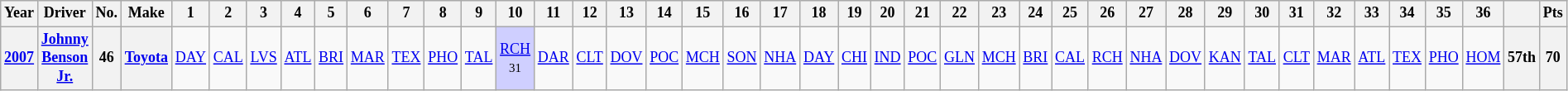<table class="wikitable" style="text-align:center; font-size:75%">
<tr>
<th>Year</th>
<th>Driver</th>
<th>No.</th>
<th>Make</th>
<th>1</th>
<th>2</th>
<th>3</th>
<th>4</th>
<th>5</th>
<th>6</th>
<th>7</th>
<th>8</th>
<th>9</th>
<th>10</th>
<th>11</th>
<th>12</th>
<th>13</th>
<th>14</th>
<th>15</th>
<th>16</th>
<th>17</th>
<th>18</th>
<th>19</th>
<th>20</th>
<th>21</th>
<th>22</th>
<th>23</th>
<th>24</th>
<th>25</th>
<th>26</th>
<th>27</th>
<th>28</th>
<th>29</th>
<th>30</th>
<th>31</th>
<th>32</th>
<th>33</th>
<th>34</th>
<th>35</th>
<th>36</th>
<th></th>
<th>Pts</th>
</tr>
<tr>
<th><a href='#'>2007</a></th>
<th><a href='#'>Johnny Benson Jr.</a></th>
<th>46</th>
<th><a href='#'>Toyota</a></th>
<td><a href='#'>DAY</a></td>
<td><a href='#'>CAL</a></td>
<td><a href='#'>LVS</a></td>
<td><a href='#'>ATL</a></td>
<td><a href='#'>BRI</a></td>
<td><a href='#'>MAR</a></td>
<td><a href='#'>TEX</a></td>
<td><a href='#'>PHO</a></td>
<td><a href='#'>TAL</a></td>
<td style="background:#CFCFFF;"><a href='#'>RCH</a><br><small>31</small></td>
<td><a href='#'>DAR</a></td>
<td><a href='#'>CLT</a></td>
<td><a href='#'>DOV</a></td>
<td><a href='#'>POC</a></td>
<td><a href='#'>MCH</a></td>
<td><a href='#'>SON</a></td>
<td><a href='#'>NHA</a></td>
<td><a href='#'>DAY</a></td>
<td><a href='#'>CHI</a></td>
<td><a href='#'>IND</a></td>
<td><a href='#'>POC</a></td>
<td><a href='#'>GLN</a></td>
<td><a href='#'>MCH</a></td>
<td><a href='#'>BRI</a></td>
<td><a href='#'>CAL</a></td>
<td><a href='#'>RCH</a></td>
<td><a href='#'>NHA</a></td>
<td><a href='#'>DOV</a></td>
<td><a href='#'>KAN</a></td>
<td><a href='#'>TAL</a></td>
<td><a href='#'>CLT</a></td>
<td><a href='#'>MAR</a></td>
<td><a href='#'>ATL</a></td>
<td><a href='#'>TEX</a></td>
<td><a href='#'>PHO</a></td>
<td><a href='#'>HOM</a></td>
<th>57th</th>
<th>70</th>
</tr>
</table>
